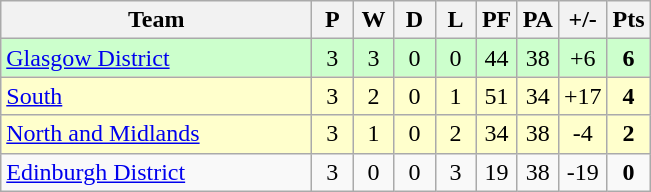<table class="wikitable" style="text-align: center;">
<tr>
<th width="200">Team</th>
<th width="20">P</th>
<th width="20">W</th>
<th width="20">D</th>
<th width="20">L</th>
<th width="20">PF</th>
<th width="20">PA</th>
<th width="25">+/-</th>
<th width="20">Pts</th>
</tr>
<tr bgcolor="#ccffcc">
<td align="left"><a href='#'>Glasgow District</a></td>
<td>3</td>
<td>3</td>
<td>0</td>
<td>0</td>
<td>44</td>
<td>38</td>
<td>+6</td>
<td><strong>6</strong></td>
</tr>
<tr bgcolor="#ffffcc">
<td align="left"><a href='#'>South</a></td>
<td>3</td>
<td>2</td>
<td>0</td>
<td>1</td>
<td>51</td>
<td>34</td>
<td>+17</td>
<td><strong>4</strong></td>
</tr>
<tr bgcolor="#ffffcc">
<td align="left"><a href='#'>North and Midlands</a></td>
<td>3</td>
<td>1</td>
<td>0</td>
<td>2</td>
<td>34</td>
<td>38</td>
<td>-4</td>
<td><strong>2</strong></td>
</tr>
<tr>
<td align="left"><a href='#'>Edinburgh District</a></td>
<td>3</td>
<td>0</td>
<td>0</td>
<td>3</td>
<td>19</td>
<td>38</td>
<td>-19</td>
<td><strong>0</strong></td>
</tr>
</table>
